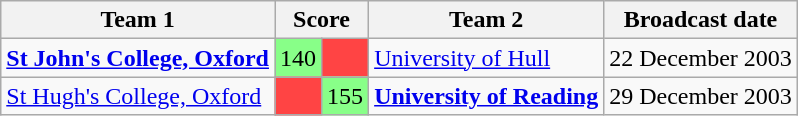<table class="wikitable" border="1">
<tr>
<th>Team 1</th>
<th colspan=2>Score</th>
<th>Team 2</th>
<th>Broadcast date</th>
</tr>
<tr>
<td><strong><a href='#'>St John's College, Oxford</a></strong></td>
<td style="background:#88ff88">140</td>
<td style="background:#ff4444"></td>
<td><a href='#'>University of Hull</a></td>
<td>22 December 2003</td>
</tr>
<tr>
<td><a href='#'>St Hugh's College, Oxford</a></td>
<td style="background:#ff4444"></td>
<td style="background:#88ff88">155</td>
<td><strong><a href='#'>University of Reading</a></strong></td>
<td>29 December 2003</td>
</tr>
</table>
